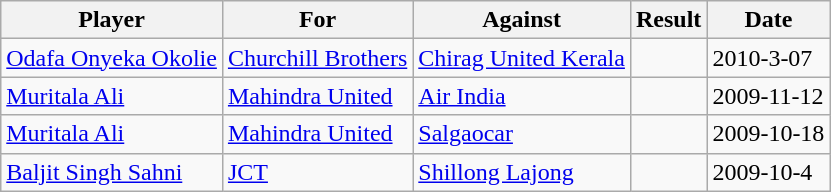<table class="wikitable sortable">
<tr>
<th>Player</th>
<th>For</th>
<th>Against</th>
<th align=center>Result</th>
<th>Date</th>
</tr>
<tr>
<td> <a href='#'>Odafa Onyeka Okolie</a></td>
<td><a href='#'>Churchill Brothers</a></td>
<td><a href='#'>Chirag United Kerala</a></td>
<td></td>
<td>2010-3-07</td>
</tr>
<tr>
<td> <a href='#'>Muritala Ali</a></td>
<td><a href='#'>Mahindra United</a></td>
<td><a href='#'>Air India</a></td>
<td></td>
<td>2009-11-12</td>
</tr>
<tr>
<td> <a href='#'>Muritala Ali</a></td>
<td><a href='#'>Mahindra United</a></td>
<td><a href='#'>Salgaocar</a></td>
<td></td>
<td>2009-10-18</td>
</tr>
<tr>
<td> <a href='#'>Baljit Singh Sahni</a></td>
<td><a href='#'>JCT</a></td>
<td><a href='#'>Shillong Lajong</a></td>
<td></td>
<td>2009-10-4</td>
</tr>
</table>
